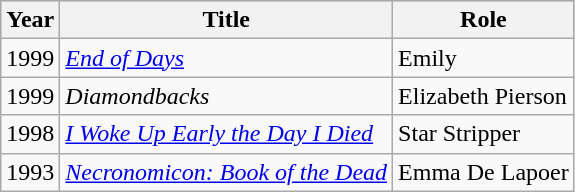<table class="wikitable">
<tr style="background:#b0c4de; text-align:center;">
<th>Year</th>
<th>Title</th>
<th>Role</th>
</tr>
<tr>
<td>1999</td>
<td><em><a href='#'>End of Days</a></em></td>
<td>Emily</td>
</tr>
<tr>
<td>1999</td>
<td><em>Diamondbacks</em></td>
<td>Elizabeth Pierson</td>
</tr>
<tr>
<td>1998</td>
<td><em><a href='#'>I Woke Up Early the Day I Died</a></em></td>
<td>Star Stripper</td>
</tr>
<tr>
<td>1993</td>
<td><em><a href='#'>Necronomicon: Book of the Dead</a></em></td>
<td>Emma De Lapoer</td>
</tr>
</table>
